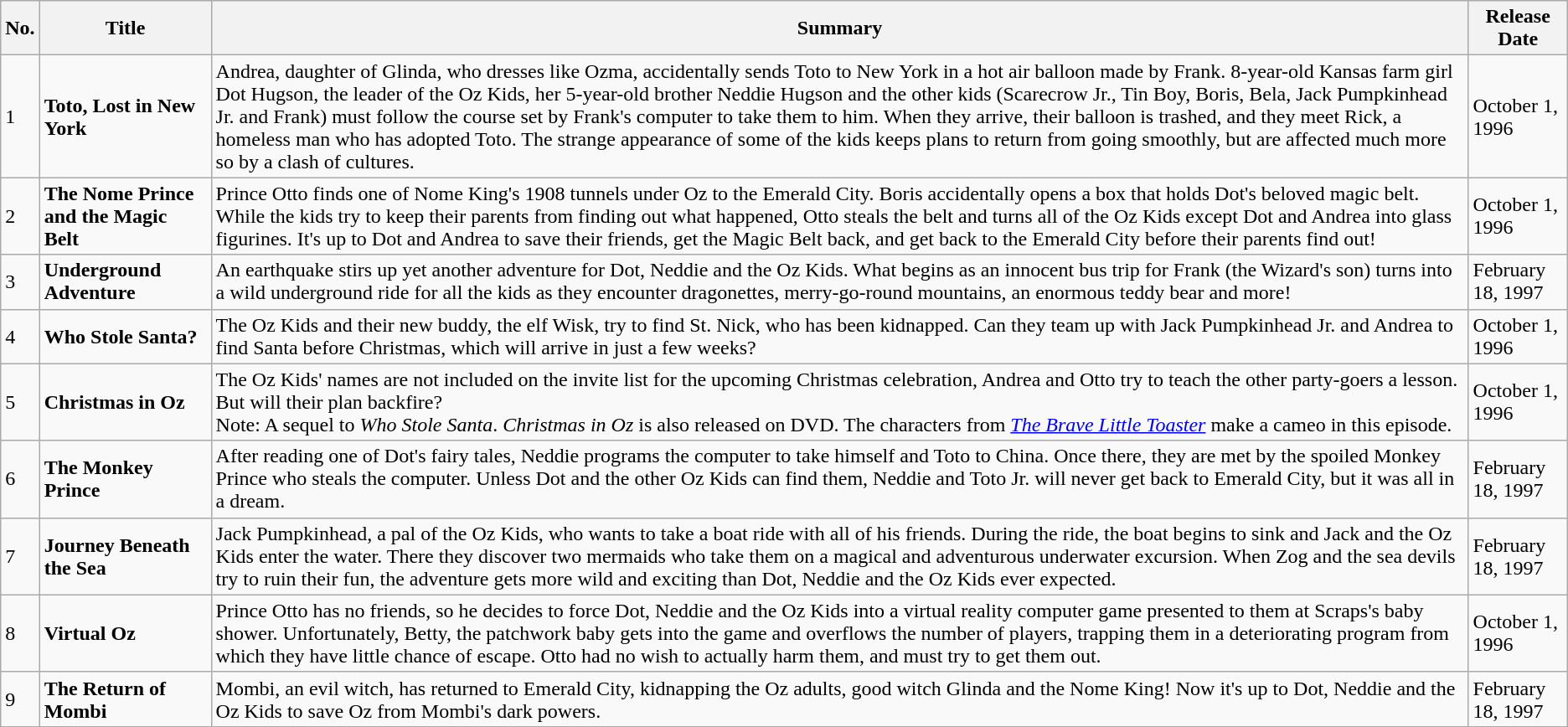<table class="wikitable">
<tr>
<th>No.</th>
<th>Title</th>
<th>Summary</th>
<th>Release Date</th>
</tr>
<tr>
<td>1</td>
<td><strong>Toto, Lost in New York</strong></td>
<td>Andrea, daughter of Glinda, who dresses like Ozma, accidentally sends Toto to New York in a hot air balloon made by Frank. 8-year-old Kansas farm girl Dot Hugson, the leader of the Oz Kids, her 5-year-old brother Neddie Hugson and the other kids (Scarecrow Jr., Tin Boy, Boris, Bela, Jack Pumpkinhead Jr. and Frank) must follow the course set by Frank's computer to take them to him. When they arrive, their balloon is trashed, and they meet Rick, a homeless man who has adopted Toto. The strange appearance of some of the kids keeps plans to return from going smoothly, but are affected much more so by a clash of cultures.</td>
<td>October 1, 1996</td>
</tr>
<tr>
<td>2</td>
<td><strong>The Nome Prince and the Magic Belt</strong></td>
<td>Prince Otto finds one of Nome King's 1908 tunnels under Oz to the Emerald City. Boris accidentally opens a box that holds Dot's beloved magic belt. While the kids try to keep their parents from finding out what happened, Otto steals the belt and turns all of the Oz Kids except Dot and Andrea into glass figurines. It's up to Dot and Andrea to save their friends, get the  Magic Belt back, and get back to the Emerald City before their parents find out!</td>
<td>October 1, 1996</td>
</tr>
<tr>
<td>3</td>
<td><strong>Underground Adventure</strong></td>
<td>An earthquake stirs up yet another adventure for Dot, Neddie and the Oz Kids. What begins as an innocent bus trip for Frank (the Wizard's son) turns into a wild underground ride for all the kids as they encounter dragonettes, merry-go-round mountains, an enormous teddy bear and more!</td>
<td>February 18, 1997</td>
</tr>
<tr>
<td>4</td>
<td><strong>Who Stole Santa?</strong></td>
<td>The Oz Kids and their new buddy, the elf Wisk, try to find St. Nick, who has been kidnapped. Can they team up with Jack Pumpkinhead Jr. and Andrea to find Santa before Christmas, which will arrive in just a few weeks?</td>
<td>October 1, 1996</td>
</tr>
<tr>
<td>5</td>
<td><strong>Christmas in Oz</strong></td>
<td>The Oz Kids' names are not included on the invite list for the upcoming Christmas celebration, Andrea and Otto try to teach the other party-goers a lesson. But will their plan backfire?<br>Note: A sequel to <em>Who Stole Santa</em>. <em>Christmas in Oz</em> is also released on DVD. The characters from <em><a href='#'>The Brave Little Toaster</a></em> make a cameo in this episode.</td>
<td>October 1, 1996</td>
</tr>
<tr>
<td>6</td>
<td><strong>The Monkey Prince</strong></td>
<td>After reading one of Dot's fairy tales, Neddie programs the computer to take himself and Toto to China. Once there, they are met by the spoiled Monkey Prince who steals the computer. Unless Dot and the other Oz Kids can find them, Neddie and Toto Jr. will never get back to Emerald City, but it was all in a dream.</td>
<td>February 18, 1997</td>
</tr>
<tr>
<td>7</td>
<td><strong>Journey Beneath the Sea</strong></td>
<td>Jack Pumpkinhead, a pal of the Oz Kids, who wants to take a boat ride with all of his friends. During the ride, the boat begins to sink and Jack and the Oz Kids enter the water. There they discover two mermaids who take them on a magical and adventurous underwater excursion. When Zog and the sea devils try to ruin their fun, the adventure gets more wild and exciting than Dot, Neddie and the Oz Kids ever expected.</td>
<td>February 18, 1997</td>
</tr>
<tr>
<td>8</td>
<td><strong>Virtual Oz</strong></td>
<td>Prince Otto has no friends, so he decides to force Dot, Neddie and the Oz Kids into a virtual reality computer game presented to them at Scraps's baby shower. Unfortunately, Betty, the patchwork baby gets into the game and overflows the number of players, trapping them in a deteriorating program from which they have little chance of escape. Otto had no wish to actually harm them, and must try to get them out.</td>
<td>October 1, 1996</td>
</tr>
<tr>
<td>9</td>
<td><strong>The Return of Mombi</strong></td>
<td>Mombi, an evil witch, has returned to Emerald City, kidnapping the Oz adults, good witch Glinda and the Nome King! Now it's up to Dot, Neddie and the Oz Kids to save Oz from Mombi's dark powers.</td>
<td>February 18, 1997</td>
</tr>
</table>
